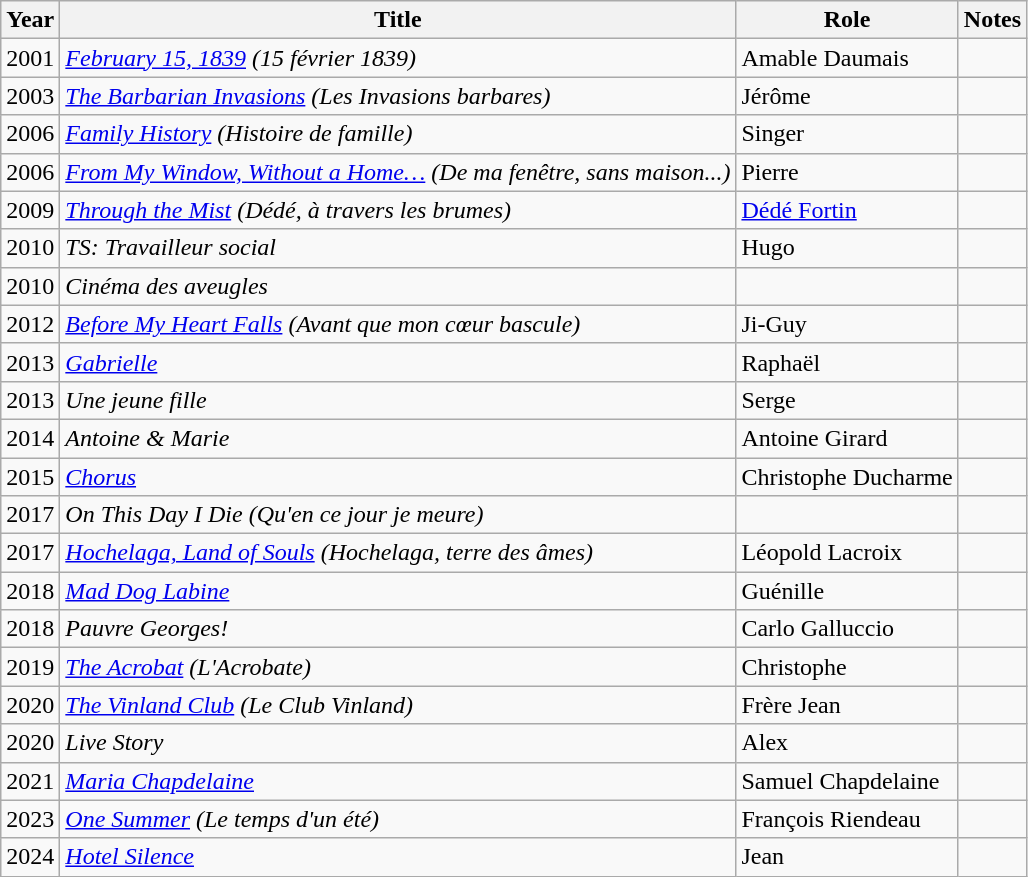<table class="wikitable">
<tr>
<th>Year</th>
<th>Title</th>
<th>Role</th>
<th>Notes</th>
</tr>
<tr>
<td>2001</td>
<td><em><a href='#'>February 15, 1839</a> (15 février 1839)</em></td>
<td>Amable Daumais</td>
<td></td>
</tr>
<tr>
<td>2003</td>
<td><em><a href='#'>The Barbarian Invasions</a> (Les Invasions barbares)</em></td>
<td>Jérôme</td>
<td></td>
</tr>
<tr>
<td>2006</td>
<td><em><a href='#'>Family History</a> (Histoire de famille)</em></td>
<td>Singer</td>
<td></td>
</tr>
<tr>
<td>2006</td>
<td><em><a href='#'>From My Window, Without a Home…</a> (De ma fenêtre, sans maison...)</em></td>
<td>Pierre</td>
<td></td>
</tr>
<tr>
<td>2009</td>
<td><em><a href='#'>Through the Mist</a> (Dédé, à travers les brumes)</em></td>
<td><a href='#'>Dédé Fortin</a></td>
<td></td>
</tr>
<tr>
<td>2010</td>
<td><em>TS: Travailleur social</em></td>
<td>Hugo</td>
<td></td>
</tr>
<tr>
<td>2010</td>
<td><em>Cinéma des aveugles</em></td>
<td></td>
<td></td>
</tr>
<tr>
<td>2012</td>
<td><em><a href='#'>Before My Heart Falls</a> (Avant que mon cœur bascule)</em></td>
<td>Ji-Guy</td>
<td></td>
</tr>
<tr>
<td>2013</td>
<td><em><a href='#'>Gabrielle</a></em></td>
<td>Raphaël</td>
<td></td>
</tr>
<tr>
<td>2013</td>
<td><em>Une jeune fille</em></td>
<td>Serge</td>
<td></td>
</tr>
<tr>
<td>2014</td>
<td><em>Antoine & Marie</em></td>
<td>Antoine Girard</td>
<td></td>
</tr>
<tr>
<td>2015</td>
<td><em><a href='#'>Chorus</a></em></td>
<td>Christophe Ducharme</td>
<td></td>
</tr>
<tr>
<td>2017</td>
<td><em>On This Day I Die (Qu'en ce jour je meure)</em></td>
<td></td>
<td></td>
</tr>
<tr>
<td>2017</td>
<td><em><a href='#'>Hochelaga, Land of Souls</a> (Hochelaga, terre des âmes)</em></td>
<td>Léopold Lacroix</td>
<td></td>
</tr>
<tr>
<td>2018</td>
<td><em><a href='#'>Mad Dog Labine</a></em></td>
<td>Guénille</td>
<td></td>
</tr>
<tr>
<td>2018</td>
<td><em>Pauvre Georges!</em></td>
<td>Carlo Galluccio</td>
<td></td>
</tr>
<tr>
<td>2019</td>
<td><em><a href='#'>The Acrobat</a> (L'Acrobate)</em></td>
<td>Christophe</td>
<td></td>
</tr>
<tr>
<td>2020</td>
<td><em><a href='#'>The Vinland Club</a> (Le Club Vinland)</em></td>
<td>Frère Jean</td>
<td></td>
</tr>
<tr>
<td>2020</td>
<td><em>Live Story</em></td>
<td>Alex</td>
<td></td>
</tr>
<tr>
<td>2021</td>
<td><em><a href='#'>Maria Chapdelaine</a></em></td>
<td>Samuel Chapdelaine</td>
<td></td>
</tr>
<tr>
<td>2023</td>
<td><em><a href='#'>One Summer</a> (Le temps d'un été)</em></td>
<td>François Riendeau</td>
<td></td>
</tr>
<tr>
<td>2024</td>
<td><em><a href='#'>Hotel Silence</a></em></td>
<td>Jean</td>
<td></td>
</tr>
</table>
